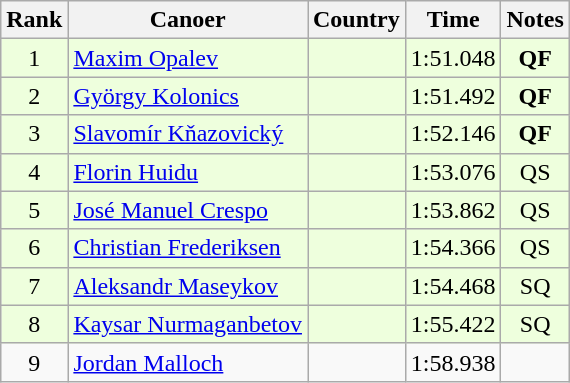<table class="wikitable sortable">
<tr>
<th rowspan=1>Rank</th>
<th rowspan=1>Canoer</th>
<th rowspan=1>Country</th>
<th rowspan=1>Time</th>
<th rowspan=1>Notes</th>
</tr>
<tr bgcolor = "eeffdd">
<td align="center">1</td>
<td align="left"><a href='#'>Maxim Opalev</a></td>
<td align="left"></td>
<td align="center">1:51.048</td>
<td align="center"><strong>QF</strong></td>
</tr>
<tr bgcolor = "eeffdd">
<td align="center">2</td>
<td align="left"><a href='#'>György Kolonics</a></td>
<td align="left"></td>
<td align="center">1:51.492</td>
<td align="center"><strong>QF</strong></td>
</tr>
<tr bgcolor = "eeffdd">
<td align="center">3</td>
<td align="left"><a href='#'>Slavomír Kňazovický</a></td>
<td align="left"></td>
<td align="center">1:52.146</td>
<td align="center"><strong>QF</strong></td>
</tr>
<tr bgcolor = "eeffdd">
<td align="center">4</td>
<td align="left"><a href='#'>Florin Huidu</a></td>
<td align="left"></td>
<td align="center">1:53.076</td>
<td align="center">QS</td>
</tr>
<tr bgcolor = "eeffdd">
<td align="center">5</td>
<td align="left"><a href='#'>José Manuel Crespo</a></td>
<td align="left"></td>
<td align="center">1:53.862</td>
<td align="center">QS</td>
</tr>
<tr bgcolor = "eeffdd">
<td align="center">6</td>
<td align="left"><a href='#'>Christian Frederiksen</a></td>
<td align="left"></td>
<td align="center">1:54.366</td>
<td align="center">QS</td>
</tr>
<tr bgcolor = "eeffdd">
<td align="center">7</td>
<td align="left"><a href='#'>Aleksandr Maseykov</a></td>
<td align="left"></td>
<td align="center">1:54.468</td>
<td align="center">SQ</td>
</tr>
<tr bgcolor = "eeffdd">
<td align="center">8</td>
<td align="left"><a href='#'>Kaysar Nurmaganbetov</a></td>
<td align="left"></td>
<td align="center">1:55.422</td>
<td align="center">SQ</td>
</tr>
<tr>
<td align="center">9</td>
<td align="left"><a href='#'>Jordan Malloch</a></td>
<td align="left"></td>
<td align="center">1:58.938</td>
<td align="center"></td>
</tr>
</table>
